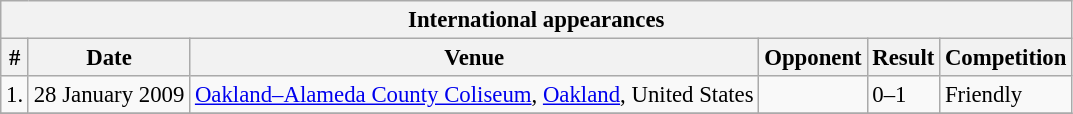<table class="wikitable collapsible collapsed" style="font-size:95%">
<tr>
<th colspan="7"><strong>International appearances</strong></th>
</tr>
<tr>
<th>#</th>
<th>Date</th>
<th>Venue</th>
<th>Opponent</th>
<th>Result</th>
<th>Competition</th>
</tr>
<tr>
<td>1.</td>
<td>28 January 2009</td>
<td><a href='#'>Oakland–Alameda County Coliseum</a>, <a href='#'>Oakland</a>, United States</td>
<td></td>
<td>0–1</td>
<td>Friendly</td>
</tr>
<tr>
</tr>
</table>
